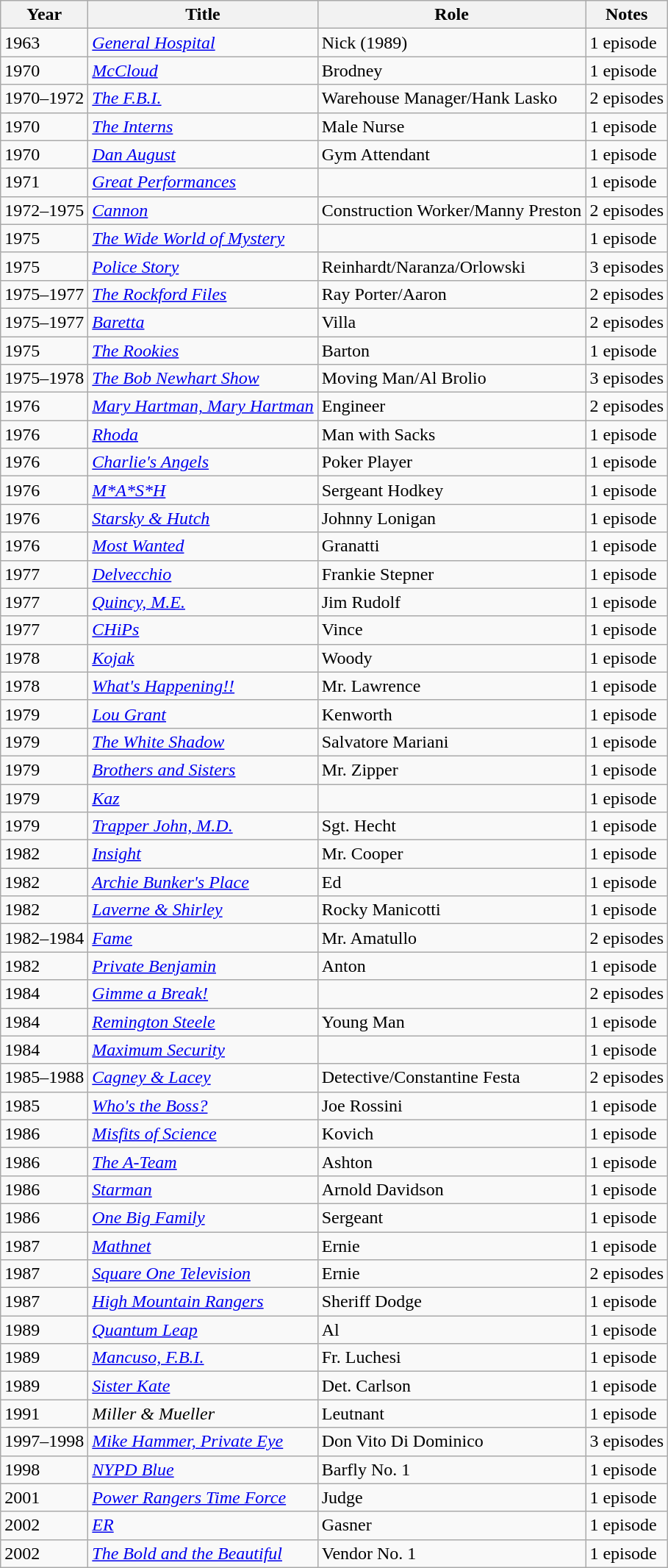<table class="wikitable">
<tr>
<th>Year</th>
<th>Title</th>
<th>Role</th>
<th>Notes</th>
</tr>
<tr>
<td>1963</td>
<td><em><a href='#'>General Hospital</a></em></td>
<td>Nick (1989)</td>
<td>1 episode</td>
</tr>
<tr>
<td>1970</td>
<td><em><a href='#'>McCloud</a></em></td>
<td>Brodney</td>
<td>1 episode</td>
</tr>
<tr>
<td>1970–1972</td>
<td><em><a href='#'>The F.B.I.</a></em></td>
<td>Warehouse Manager/Hank Lasko</td>
<td>2 episodes</td>
</tr>
<tr>
<td>1970</td>
<td><em><a href='#'>The Interns</a></em></td>
<td>Male Nurse</td>
<td>1 episode</td>
</tr>
<tr>
<td>1970</td>
<td><em><a href='#'>Dan August</a></em></td>
<td>Gym Attendant</td>
<td>1 episode</td>
</tr>
<tr>
<td>1971</td>
<td><em><a href='#'>Great Performances</a></em></td>
<td></td>
<td>1 episode</td>
</tr>
<tr>
<td>1972–1975</td>
<td><em><a href='#'>Cannon</a></em></td>
<td>Construction Worker/Manny Preston</td>
<td>2 episodes</td>
</tr>
<tr>
<td>1975</td>
<td><em><a href='#'>The Wide World of Mystery</a></em></td>
<td></td>
<td>1 episode</td>
</tr>
<tr>
<td>1975</td>
<td><em><a href='#'>Police Story</a></em></td>
<td>Reinhardt/Naranza/Orlowski</td>
<td>3 episodes</td>
</tr>
<tr>
<td>1975–1977</td>
<td><em><a href='#'>The Rockford Files</a></em></td>
<td>Ray Porter/Aaron</td>
<td>2 episodes</td>
</tr>
<tr>
<td>1975–1977</td>
<td><em><a href='#'>Baretta</a></em></td>
<td>Villa</td>
<td>2 episodes</td>
</tr>
<tr>
<td>1975</td>
<td><em><a href='#'>The Rookies</a></em></td>
<td>Barton</td>
<td>1 episode</td>
</tr>
<tr>
<td>1975–1978</td>
<td><em><a href='#'>The Bob Newhart Show</a></em></td>
<td>Moving Man/Al Brolio</td>
<td>3 episodes</td>
</tr>
<tr>
<td>1976</td>
<td><em><a href='#'>Mary Hartman, Mary Hartman</a></em></td>
<td>Engineer</td>
<td>2 episodes</td>
</tr>
<tr>
<td>1976</td>
<td><em><a href='#'>Rhoda</a></em></td>
<td>Man with Sacks</td>
<td>1 episode</td>
</tr>
<tr>
<td>1976</td>
<td><em><a href='#'>Charlie's Angels</a></em></td>
<td>Poker Player</td>
<td>1 episode</td>
</tr>
<tr>
<td>1976</td>
<td><em><a href='#'>M*A*S*H</a></em></td>
<td>Sergeant Hodkey</td>
<td>1 episode</td>
</tr>
<tr>
<td>1976</td>
<td><em><a href='#'>Starsky & Hutch</a></em></td>
<td>Johnny Lonigan</td>
<td>1 episode</td>
</tr>
<tr>
<td>1976</td>
<td><em><a href='#'>Most Wanted</a></em></td>
<td>Granatti</td>
<td>1 episode</td>
</tr>
<tr>
<td>1977</td>
<td><em><a href='#'>Delvecchio</a></em></td>
<td>Frankie Stepner</td>
<td>1 episode</td>
</tr>
<tr>
<td>1977</td>
<td><em><a href='#'>Quincy, M.E.</a></em></td>
<td>Jim Rudolf</td>
<td>1 episode</td>
</tr>
<tr>
<td>1977</td>
<td><em><a href='#'>CHiPs</a></em></td>
<td>Vince</td>
<td>1 episode</td>
</tr>
<tr>
<td>1978</td>
<td><em><a href='#'>Kojak</a></em></td>
<td>Woody</td>
<td>1 episode</td>
</tr>
<tr>
<td>1978</td>
<td><em><a href='#'>What's Happening!!</a></em></td>
<td>Mr. Lawrence</td>
<td>1 episode</td>
</tr>
<tr>
<td>1979</td>
<td><em><a href='#'>Lou Grant</a></em></td>
<td>Kenworth</td>
<td>1 episode</td>
</tr>
<tr>
<td>1979</td>
<td><em><a href='#'>The White Shadow</a></em></td>
<td>Salvatore Mariani</td>
<td>1 episode</td>
</tr>
<tr>
<td>1979</td>
<td><em><a href='#'>Brothers and Sisters</a></em></td>
<td>Mr. Zipper</td>
<td>1 episode</td>
</tr>
<tr>
<td>1979</td>
<td><em><a href='#'>Kaz</a></em></td>
<td></td>
<td>1 episode</td>
</tr>
<tr>
<td>1979</td>
<td><em><a href='#'>Trapper John, M.D.</a></em></td>
<td>Sgt. Hecht</td>
<td>1 episode</td>
</tr>
<tr>
<td>1982</td>
<td><em><a href='#'>Insight</a></em></td>
<td>Mr. Cooper</td>
<td>1 episode</td>
</tr>
<tr>
<td>1982</td>
<td><em><a href='#'>Archie Bunker's Place</a></em></td>
<td>Ed</td>
<td>1 episode</td>
</tr>
<tr>
<td>1982</td>
<td><em><a href='#'>Laverne & Shirley</a></em></td>
<td>Rocky Manicotti</td>
<td>1 episode</td>
</tr>
<tr>
<td>1982–1984</td>
<td><em><a href='#'>Fame</a></em></td>
<td>Mr. Amatullo</td>
<td>2 episodes</td>
</tr>
<tr>
<td>1982</td>
<td><em><a href='#'>Private Benjamin</a></em></td>
<td>Anton</td>
<td>1 episode</td>
</tr>
<tr>
<td>1984</td>
<td><em><a href='#'>Gimme a Break!</a></em></td>
<td></td>
<td>2 episodes</td>
</tr>
<tr>
<td>1984</td>
<td><em><a href='#'>Remington Steele</a></em></td>
<td>Young Man</td>
<td>1 episode</td>
</tr>
<tr>
<td>1984</td>
<td><em><a href='#'>Maximum Security</a></em></td>
<td></td>
<td>1 episode</td>
</tr>
<tr>
<td>1985–1988</td>
<td><em><a href='#'>Cagney & Lacey</a></em></td>
<td>Detective/Constantine Festa</td>
<td>2 episodes</td>
</tr>
<tr>
<td>1985</td>
<td><em><a href='#'>Who's the Boss?</a></em></td>
<td>Joe Rossini</td>
<td>1 episode</td>
</tr>
<tr>
<td>1986</td>
<td><em><a href='#'>Misfits of Science</a></em></td>
<td>Kovich</td>
<td>1 episode</td>
</tr>
<tr>
<td>1986</td>
<td><em><a href='#'>The A-Team</a></em></td>
<td>Ashton</td>
<td>1 episode</td>
</tr>
<tr>
<td>1986</td>
<td><em><a href='#'>Starman</a></em></td>
<td>Arnold Davidson</td>
<td>1 episode</td>
</tr>
<tr>
<td>1986</td>
<td><em><a href='#'>One Big Family</a></em></td>
<td>Sergeant</td>
<td>1 episode</td>
</tr>
<tr>
<td>1987</td>
<td><em><a href='#'>Mathnet</a></em></td>
<td>Ernie</td>
<td>1 episode</td>
</tr>
<tr>
<td>1987</td>
<td><em><a href='#'>Square One Television</a></em></td>
<td>Ernie</td>
<td>2 episodes</td>
</tr>
<tr>
<td>1987</td>
<td><em><a href='#'>High Mountain Rangers</a></em></td>
<td>Sheriff Dodge</td>
<td>1 episode</td>
</tr>
<tr>
<td>1989</td>
<td><em><a href='#'>Quantum Leap</a></em></td>
<td>Al</td>
<td>1 episode</td>
</tr>
<tr>
<td>1989</td>
<td><em><a href='#'>Mancuso, F.B.I.</a></em></td>
<td>Fr. Luchesi</td>
<td>1 episode</td>
</tr>
<tr>
<td>1989</td>
<td><em><a href='#'>Sister Kate</a></em></td>
<td>Det. Carlson</td>
<td>1 episode</td>
</tr>
<tr>
<td>1991</td>
<td><em>Miller & Mueller</em></td>
<td>Leutnant</td>
<td>1 episode</td>
</tr>
<tr>
<td>1997–1998</td>
<td><em><a href='#'>Mike Hammer, Private Eye</a></em></td>
<td>Don Vito Di Dominico</td>
<td>3 episodes</td>
</tr>
<tr>
<td>1998</td>
<td><em><a href='#'>NYPD Blue</a></em></td>
<td>Barfly No. 1</td>
<td>1 episode</td>
</tr>
<tr>
<td>2001</td>
<td><em><a href='#'>Power Rangers Time Force</a></em></td>
<td>Judge</td>
<td>1 episode</td>
</tr>
<tr>
<td>2002</td>
<td><em><a href='#'>ER</a></em></td>
<td>Gasner</td>
<td>1 episode</td>
</tr>
<tr>
<td>2002</td>
<td><em><a href='#'>The Bold and the Beautiful</a></em></td>
<td>Vendor No. 1</td>
<td>1 episode</td>
</tr>
</table>
